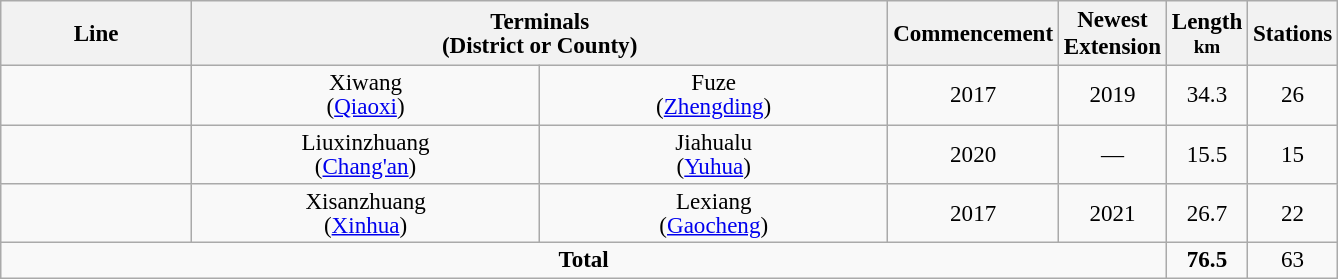<table class="wikitable sortable mw-collapsible" style="cell-padding:1.5; font-size:96%; text-align:center;">
<tr>
<th data-sort-type="text"style="width:120px;">Line</th>
<th class="unsortable" colspan="2" style="width:450px; line-height:1.05">Terminals<br>(District or County)</th>
<th>Commencement</th>
<th>Newest<br>Extension</th>
<th style="line-height:1.05">Length<br><small>km</small></th>
<th style="line-height:1.05">Stations</th>
</tr>
<tr>
<td style="text-align:center; line-height:1.05"></td>
<td style="text-align:center; width:225px; line-height:1.05">Xiwang<br>(<a href='#'>Qiaoxi</a>)</td>
<td style="text-align:center; width:225px; line-height:1.05">Fuze<br>(<a href='#'>Zhengding</a>)</td>
<td style="text-align:center; line-height:1.05">2017</td>
<td style="text-align:center; line-height:1.05">2019</td>
<td style="text-align:center; line-height:1.05">34.3</td>
<td style="text-align:center; line-height:1.05">26</td>
</tr>
<tr>
<td style="text-align:center; line-height:1.05"></td>
<td style="text-align:center; width:225px; line-height:1.05">Liuxinzhuang<br>(<a href='#'>Chang'an</a>)</td>
<td style="text-align:center; width:225px; line-height:1.05">Jiahualu<br>(<a href='#'>Yuhua</a>)</td>
<td style="text-align:center; line-height:1.05">2020</td>
<td style="text-align:center; line-height:1.05">—</td>
<td style="text-align:center; line-height:1.05">15.5</td>
<td style="text-align:center; line-height:1.05">15</td>
</tr>
<tr>
<td style="text-align:center; line-height:1.05"></td>
<td style="text-align:center; width:225px; line-height:1.05">Xisanzhuang<br>(<a href='#'>Xinhua</a>)</td>
<td style="text-align:center; width:225px; line-height:1.05">Lexiang<br>(<a href='#'>Gaocheng</a>)</td>
<td style="text-align:center; line-height:1.05">2017</td>
<td style="text-align:center; line-height:1.05">2021</td>
<td style="text-align:center; line-height:1.05">26.7</td>
<td style="text-align:center; line-height:1.05">22</td>
</tr>
<tr class="sortbottom">
<td style="text-align:center; line-height:1.05" colspan="5"><strong>Total</strong></td>
<td style="text-align:center; line-height:1.05"><strong>76.5</strong></td>
<td style="text-align:center; line-height:1.05">63</td>
</tr>
</table>
